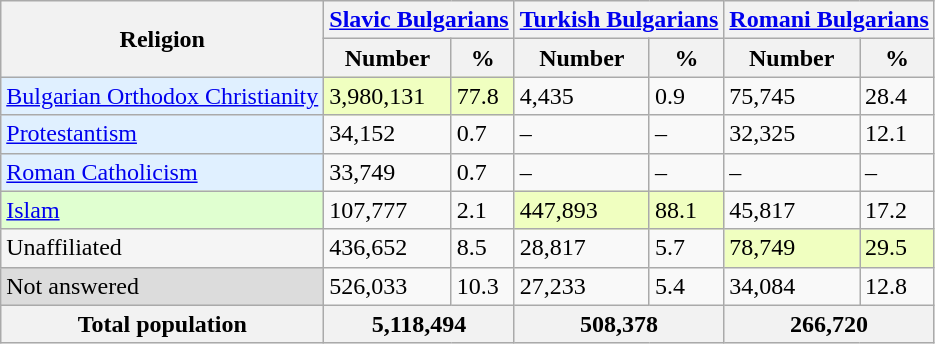<table class="wikitable">
<tr>
<th rowspan="2">Religion</th>
<th style="text-align:center;" colspan="2"><a href='#'>Slavic Bulgarians</a></th>
<th style="text-align:center;" colspan="2"><a href='#'>Turkish Bulgarians</a></th>
<th style="text-align:center;" colspan="2"><a href='#'>Romani Bulgarians</a></th>
</tr>
<tr>
<th>Number</th>
<th>%</th>
<th>Number</th>
<th>%</th>
<th>Number</th>
<th>%</th>
</tr>
<tr>
<td style="background:#E0F0FF;"><a href='#'>Bulgarian Orthodox Christianity</a></td>
<td style="background:#F0FFC0;">3,980,131</td>
<td style="background:#F0FFC0;">77.8</td>
<td>4,435</td>
<td>0.9</td>
<td>75,745</td>
<td>28.4</td>
</tr>
<tr>
<td style="background:#E0F0FF;"><a href='#'>Protestantism</a></td>
<td>34,152</td>
<td>0.7</td>
<td>–</td>
<td>–</td>
<td>32,325</td>
<td>12.1</td>
</tr>
<tr>
<td style="background:#E0F0FF;"><a href='#'>Roman Catholicism</a></td>
<td>33,749</td>
<td>0.7</td>
<td>–</td>
<td>–</td>
<td>–</td>
<td>–</td>
</tr>
<tr>
<td style="background:#E0FFD0;"><a href='#'>Islam</a></td>
<td>107,777</td>
<td>2.1</td>
<td style="background:#F0FFC0;">447,893</td>
<td style="background:#F0FFC0;">88.1</td>
<td>45,817</td>
<td>17.2</td>
</tr>
<tr>
<td style="background:#F5F5F5;">Unaffiliated</td>
<td>436,652</td>
<td>8.5</td>
<td>28,817</td>
<td>5.7</td>
<td style="background:#F0FFC0;">78,749</td>
<td style="background:#F0FFC0;">29.5</td>
</tr>
<tr>
<td style="background:#DCDCDC;">Not answered</td>
<td>526,033</td>
<td>10.3</td>
<td>27,233</td>
<td>5.4</td>
<td>34,084</td>
<td>12.8</td>
</tr>
<tr>
<th>Total population</th>
<th colspan="2">5,118,494</th>
<th colspan="2">508,378</th>
<th colspan="2">266,720</th>
</tr>
</table>
